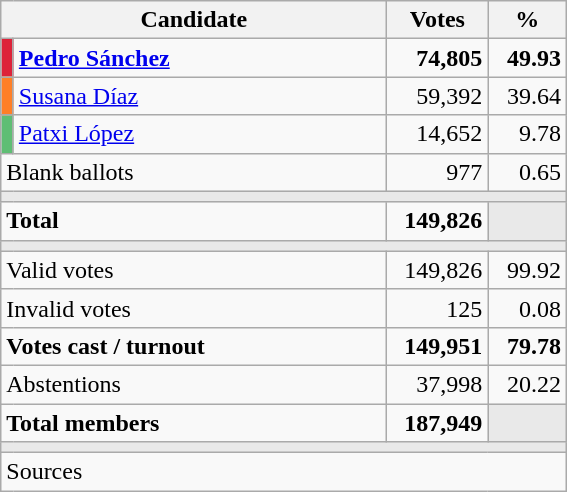<table class="wikitable" style="text-align:right;">
<tr>
<th colspan="2" width="250">Candidate</th>
<th width="60">Votes</th>
<th width="45">%</th>
</tr>
<tr>
<td width="1" style="color:inherit;background:#DD2239"></td>
<td align="left"><strong><a href='#'>Pedro Sánchez</a></strong></td>
<td><strong>74,805</strong></td>
<td><strong>49.93</strong></td>
</tr>
<tr>
<td style="color:inherit;background:#FF7F27"></td>
<td align="left"><a href='#'>Susana Díaz</a></td>
<td>59,392</td>
<td>39.64</td>
</tr>
<tr>
<td style="color:inherit;background:#5FBE74"></td>
<td align="left"><a href='#'>Patxi López</a></td>
<td>14,652</td>
<td>9.78</td>
</tr>
<tr>
<td align="left" colspan="2">Blank ballots</td>
<td>977</td>
<td>0.65</td>
</tr>
<tr>
<td colspan="4" bgcolor="#E9E9E9"></td>
</tr>
<tr style="font-weight:bold;">
<td align="left" colspan="2">Total</td>
<td>149,826</td>
<td bgcolor="#E9E9E9"></td>
</tr>
<tr>
<td colspan="4" bgcolor="#E9E9E9"></td>
</tr>
<tr>
<td align="left" colspan="2">Valid votes</td>
<td>149,826</td>
<td>99.92</td>
</tr>
<tr>
<td align="left" colspan="2">Invalid votes</td>
<td>125</td>
<td>0.08</td>
</tr>
<tr style="font-weight:bold;">
<td align="left" colspan="2">Votes cast / turnout</td>
<td>149,951</td>
<td>79.78</td>
</tr>
<tr>
<td align="left" colspan="2">Abstentions</td>
<td>37,998</td>
<td>20.22</td>
</tr>
<tr style="font-weight:bold;">
<td align="left" colspan="2">Total members</td>
<td>187,949</td>
<td bgcolor="#E9E9E9"></td>
</tr>
<tr>
<td colspan="4" bgcolor="#E9E9E9"></td>
</tr>
<tr>
<td align="left" colspan="4">Sources</td>
</tr>
</table>
